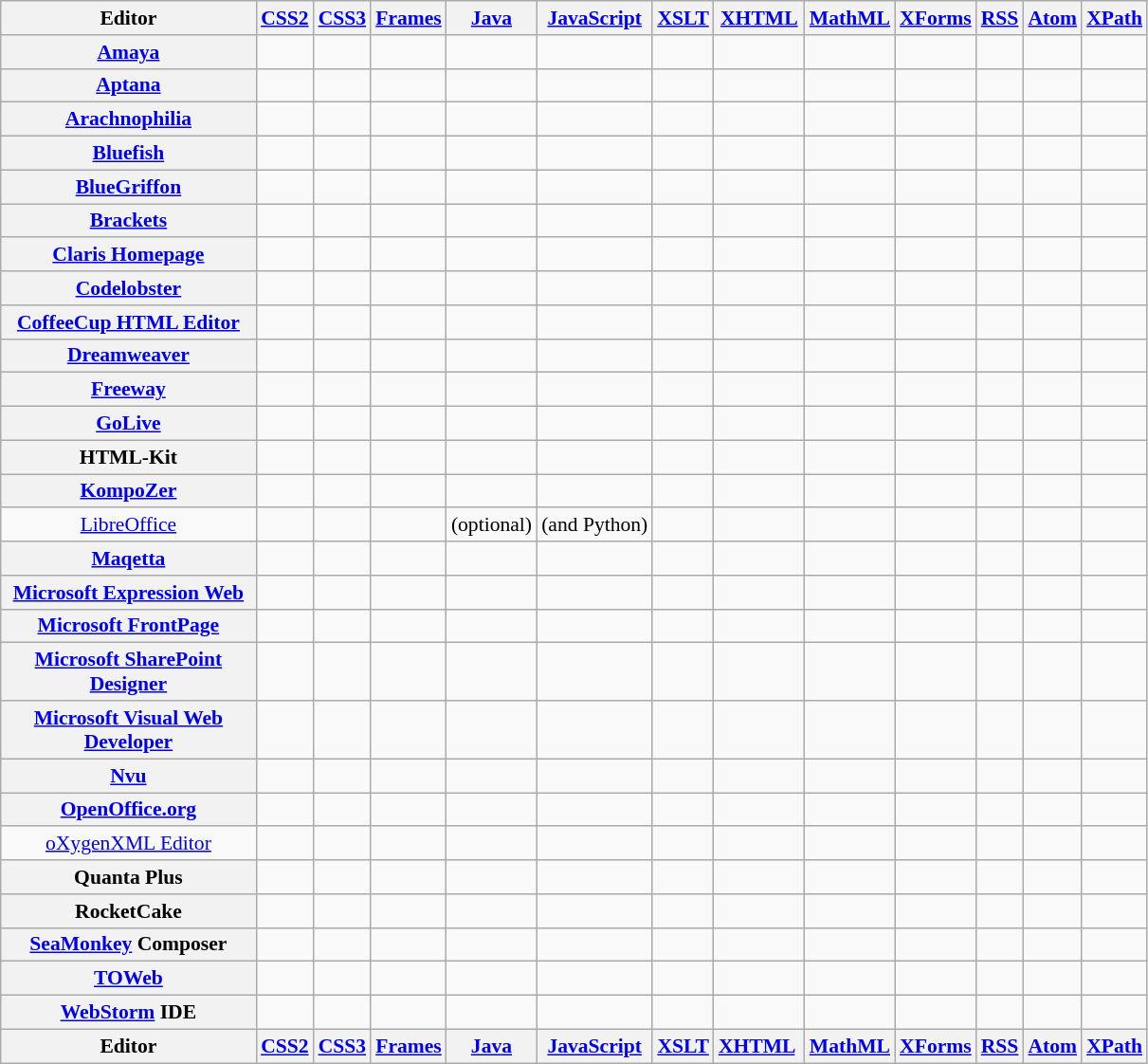<table class="sortable wikitable" style="font-size: 90%; text-align: center;">
<tr>
<th style="width:12em">Editor</th>
<th><a href='#'>CSS2</a></th>
<th><a href='#'>CSS3</a></th>
<th><a href='#'>Frames</a></th>
<th><a href='#'>Java</a></th>
<th><a href='#'>JavaScript</a></th>
<th><a href='#'>XSLT</a></th>
<th><a href='#'>XHTML</a></th>
<th><a href='#'>MathML</a></th>
<th><a href='#'>XForms</a></th>
<th><a href='#'>RSS</a></th>
<th><a href='#'>Atom</a></th>
<th><a href='#'>XPath</a></th>
</tr>
<tr>
<th><a href='#'>Amaya</a></th>
<td></td>
<td></td>
<td></td>
<td></td>
<td></td>
<td></td>
<td></td>
<td></td>
<td></td>
<td></td>
<td></td>
<td></td>
</tr>
<tr>
<th><a href='#'>Aptana</a></th>
<td></td>
<td></td>
<td></td>
<td></td>
<td></td>
<td></td>
<td></td>
<td></td>
<td></td>
<td></td>
<td></td>
<td></td>
</tr>
<tr>
<th><a href='#'>Arachnophilia</a></th>
<td></td>
<td></td>
<td></td>
<td></td>
<td></td>
<td></td>
<td></td>
<td></td>
<td></td>
<td></td>
<td></td>
<td></td>
</tr>
<tr>
<th><a href='#'>Bluefish</a></th>
<td></td>
<td></td>
<td></td>
<td></td>
<td></td>
<td></td>
<td></td>
<td></td>
<td></td>
<td></td>
<td></td>
<td></td>
</tr>
<tr>
<th><a href='#'>BlueGriffon</a></th>
<td></td>
<td></td>
<td></td>
<td></td>
<td></td>
<td></td>
<td></td>
<td></td>
<td></td>
<td></td>
<td></td>
<td></td>
</tr>
<tr>
<th><a href='#'>Brackets</a></th>
<td></td>
<td></td>
<td></td>
<td></td>
<td></td>
<td></td>
<td></td>
<td></td>
<td></td>
<td></td>
<td></td>
<td></td>
</tr>
<tr>
<th><a href='#'>Claris Homepage</a></th>
<td></td>
<td></td>
<td></td>
<td></td>
<td></td>
<td></td>
<td></td>
<td></td>
<td></td>
<td></td>
<td></td>
<td></td>
</tr>
<tr>
<th><a href='#'>Codelobster</a></th>
<td></td>
<td></td>
<td></td>
<td></td>
<td></td>
<td></td>
<td></td>
<td></td>
<td></td>
<td></td>
<td></td>
<td></td>
</tr>
<tr>
<th><a href='#'>CoffeeCup HTML Editor</a></th>
<td></td>
<td></td>
<td></td>
<td></td>
<td></td>
<td></td>
<td></td>
<td></td>
<td></td>
<td></td>
<td></td>
<td></td>
</tr>
<tr>
<th><a href='#'>Dreamweaver</a></th>
<td></td>
<td></td>
<td></td>
<td></td>
<td></td>
<td></td>
<td></td>
<td></td>
<td></td>
<td></td>
<td></td>
<td></td>
</tr>
<tr>
<th><a href='#'>Freeway</a></th>
<td></td>
<td></td>
<td></td>
<td></td>
<td></td>
<td></td>
<td></td>
<td></td>
<td></td>
<td></td>
<td></td>
<td></td>
</tr>
<tr>
<th><a href='#'>GoLive</a></th>
<td></td>
<td></td>
<td></td>
<td></td>
<td></td>
<td></td>
<td></td>
<td></td>
<td></td>
<td></td>
<td></td>
<td></td>
</tr>
<tr>
<th>HTML-Kit</th>
<td></td>
<td></td>
<td></td>
<td></td>
<td></td>
<td></td>
<td></td>
<td></td>
<td></td>
<td></td>
<td></td>
<td></td>
</tr>
<tr>
<th><a href='#'>KompoZer</a></th>
<td></td>
<td></td>
<td></td>
<td></td>
<td></td>
<td></td>
<td></td>
<td></td>
<td></td>
<td></td>
<td></td>
<td></td>
</tr>
<tr>
<td><a href='#'>LibreOffice</a></td>
<td></td>
<td></td>
<td></td>
<td> (optional)</td>
<td> (and Python)</td>
<td></td>
<td></td>
<td></td>
<td></td>
<td></td>
<td></td>
<td></td>
</tr>
<tr>
<th><a href='#'>Maqetta</a></th>
<td></td>
<td></td>
<td></td>
<td></td>
<td></td>
<td></td>
<td></td>
<td></td>
<td></td>
<td></td>
<td></td>
<td></td>
</tr>
<tr>
<th><a href='#'>Microsoft Expression Web</a></th>
<td></td>
<td></td>
<td></td>
<td></td>
<td></td>
<td></td>
<td></td>
<td></td>
<td></td>
<td></td>
<td></td>
<td></td>
</tr>
<tr>
<th><a href='#'>Microsoft FrontPage</a></th>
<td></td>
<td></td>
<td></td>
<td></td>
<td></td>
<td></td>
<td></td>
<td></td>
<td></td>
<td></td>
<td></td>
<td></td>
</tr>
<tr>
<th><a href='#'>Microsoft SharePoint Designer</a></th>
<td></td>
<td></td>
<td></td>
<td></td>
<td></td>
<td></td>
<td></td>
<td></td>
<td></td>
<td></td>
<td></td>
<td></td>
</tr>
<tr>
<th><a href='#'>Microsoft Visual Web Developer</a></th>
<td></td>
<td></td>
<td></td>
<td></td>
<td></td>
<td></td>
<td></td>
<td></td>
<td></td>
<td></td>
<td></td>
<td></td>
</tr>
<tr>
<th><a href='#'>Nvu</a></th>
<td></td>
<td></td>
<td></td>
<td></td>
<td></td>
<td></td>
<td></td>
<td></td>
<td></td>
<td></td>
<td></td>
<td></td>
</tr>
<tr>
<th><a href='#'>OpenOffice.org</a></th>
<td></td>
<td></td>
<td></td>
<td></td>
<td></td>
<td></td>
<td></td>
<td></td>
<td></td>
<td></td>
<td></td>
<td></td>
</tr>
<tr>
<td><a href='#'>oXygenXML Editor</a></td>
<td></td>
<td></td>
<td></td>
<td></td>
<td></td>
<td></td>
<td></td>
<td></td>
<td></td>
<td></td>
<td></td>
<td></td>
</tr>
<tr>
<th>Quanta Plus</th>
<td></td>
<td></td>
<td></td>
<td></td>
<td></td>
<td></td>
<td></td>
<td></td>
<td></td>
<td></td>
<td></td>
<td></td>
</tr>
<tr>
<th>RocketCake</th>
<td></td>
<td></td>
<td></td>
<td></td>
<td></td>
<td></td>
<td></td>
<td></td>
<td></td>
<td></td>
<td></td>
<td></td>
</tr>
<tr>
<th><a href='#'>SeaMonkey</a> Composer</th>
<td></td>
<td></td>
<td></td>
<td></td>
<td></td>
<td></td>
<td></td>
<td></td>
<td></td>
<td></td>
<td></td>
<td></td>
</tr>
<tr>
<th><a href='#'>TOWeb</a></th>
<td></td>
<td></td>
<td></td>
<td></td>
<td></td>
<td></td>
<td></td>
<td></td>
<td></td>
<td></td>
<td></td>
<td></td>
</tr>
<tr>
<th><a href='#'>WebStorm</a> IDE</th>
<td></td>
<td></td>
<td></td>
<td></td>
<td></td>
<td></td>
<td></td>
<td></td>
<td></td>
<td></td>
<td></td>
<td></td>
</tr>
<tr class="sortbottom">
<th>Editor</th>
<th><a href='#'>CSS2</a></th>
<th><a href='#'>CSS3</a></th>
<th><a href='#'>Frames</a></th>
<th><a href='#'>Java</a></th>
<th><a href='#'>JavaScript</a></th>
<th><a href='#'>XSLT</a></th>
<th><a href='#'>XHTML</a> </th>
<th><a href='#'>MathML</a></th>
<th><a href='#'>XForms</a></th>
<th><a href='#'>RSS</a></th>
<th><a href='#'>Atom</a></th>
<th><a href='#'>XPath</a></th>
</tr>
</table>
